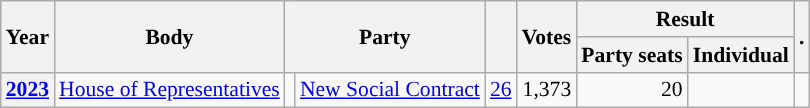<table class="wikitable plainrowheaders sortable" border=2 cellpadding=4 cellspacing=0 style="border: 1px #aaa solid; font-size: 90%; text-align:center;">
<tr>
<th scope="col" rowspan=2>Year</th>
<th scope="col" rowspan=2>Body</th>
<th scope="col" colspan=2 rowspan=2>Party</th>
<th scope="col" rowspan=2></th>
<th scope="col" rowspan=2>Votes</th>
<th scope="colgroup" colspan=2>Result</th>
<th scope="col" rowspan=2 class="unsortable">.</th>
</tr>
<tr>
<th scope="col">Party seats</th>
<th scope="col">Individual</th>
</tr>
<tr>
<th scope="row"><a href='#'>2023</a></th>
<td><a href='#'>House of Representatives</a></td>
<td style="background-color:"></td>
<td><a href='#'>New Social Contract</a></td>
<td style=text-align:right><a href='#'>26</a></td>
<td style=text-align:right>1,373</td>
<td style=text-align:right>20</td>
<td></td>
<td></td>
</tr>
</table>
